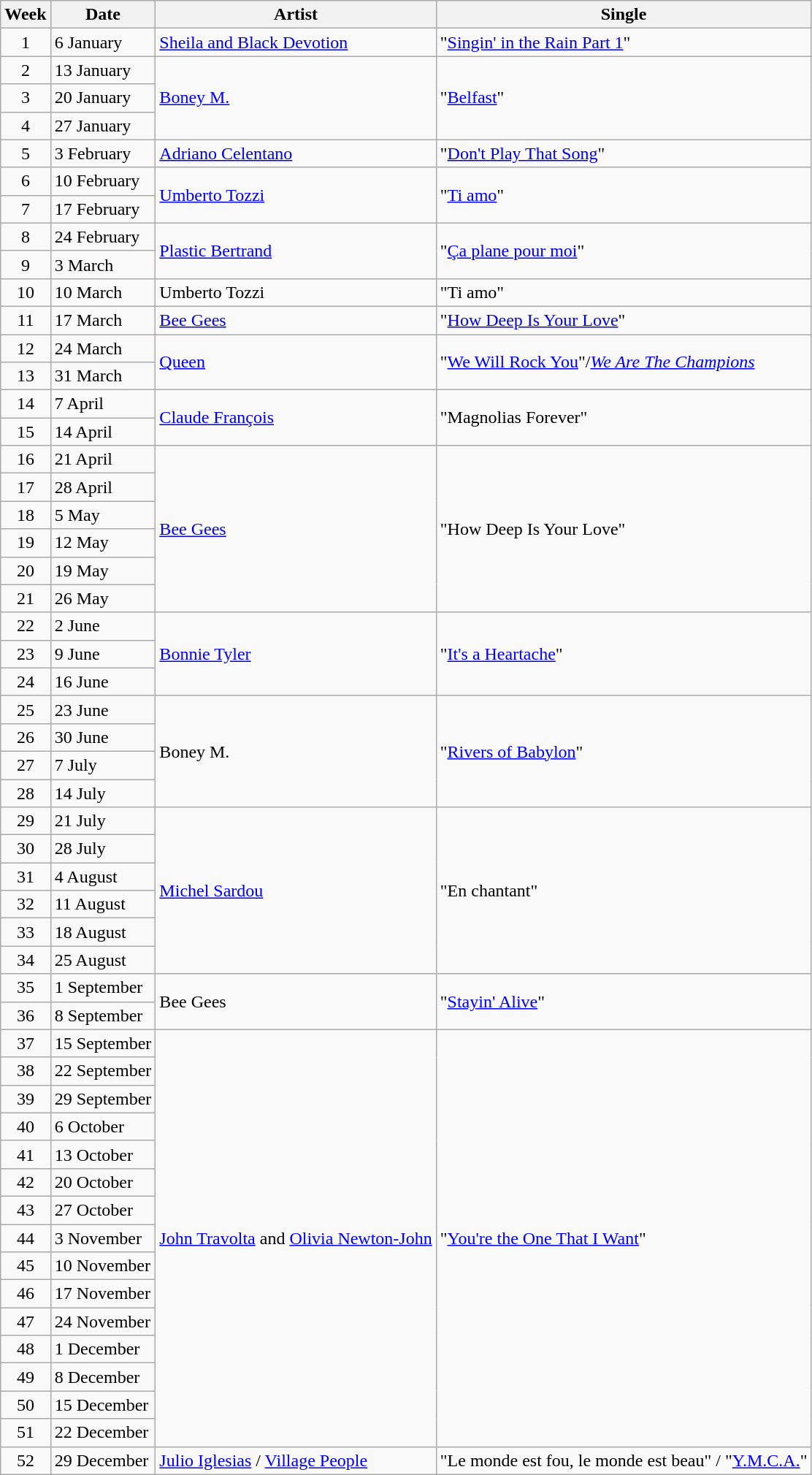<table class="wikitable">
<tr>
<th>Week</th>
<th>Date</th>
<th>Artist</th>
<th>Single</th>
</tr>
<tr>
<td style="text-align: center;">1</td>
<td>6 January</td>
<td><a href='#'>Sheila and Black Devotion</a></td>
<td>"<a href='#'>Singin' in the Rain Part 1</a>"</td>
</tr>
<tr>
<td style="text-align: center;">2</td>
<td>13 January</td>
<td rowspan="3"><a href='#'>Boney M.</a></td>
<td rowspan="3">"<a href='#'>Belfast</a>"</td>
</tr>
<tr>
<td style="text-align: center;">3</td>
<td>20 January</td>
</tr>
<tr>
<td style="text-align: center;">4</td>
<td>27 January</td>
</tr>
<tr>
<td style="text-align: center;">5</td>
<td>3 February</td>
<td><a href='#'>Adriano Celentano</a></td>
<td>"<a href='#'>Don't Play That Song</a>"</td>
</tr>
<tr>
<td style="text-align: center;">6</td>
<td>10 February</td>
<td rowspan="2"><a href='#'>Umberto Tozzi</a></td>
<td rowspan="2">"<a href='#'>Ti amo</a>"</td>
</tr>
<tr>
<td style="text-align: center;">7</td>
<td>17 February</td>
</tr>
<tr>
<td style="text-align: center;">8</td>
<td>24 February</td>
<td rowspan="2"><a href='#'>Plastic Bertrand</a></td>
<td rowspan="2">"<a href='#'>Ça plane pour moi</a>"</td>
</tr>
<tr>
<td style="text-align: center;">9</td>
<td>3 March</td>
</tr>
<tr>
<td style="text-align: center;">10</td>
<td>10 March</td>
<td>Umberto Tozzi</td>
<td>"Ti amo"</td>
</tr>
<tr>
<td style="text-align: center;">11</td>
<td>17 March</td>
<td><a href='#'>Bee Gees</a></td>
<td>"<a href='#'>How Deep Is Your Love</a>"</td>
</tr>
<tr>
<td style="text-align: center;">12</td>
<td>24 March</td>
<td rowspan="2"><a href='#'>Queen</a></td>
<td rowspan="2">"<a href='#'>We Will Rock You</a>"/<em><a href='#'>We Are The Champions</a></em></td>
</tr>
<tr>
<td style="text-align: center;">13</td>
<td>31 March</td>
</tr>
<tr>
<td style="text-align: center;">14</td>
<td>7 April</td>
<td rowspan="2"><a href='#'>Claude François</a></td>
<td rowspan="2">"Magnolias Forever"</td>
</tr>
<tr>
<td style="text-align: center;">15</td>
<td>14 April</td>
</tr>
<tr>
<td style="text-align: center;">16</td>
<td>21 April</td>
<td rowspan="6"><a href='#'>Bee Gees</a></td>
<td rowspan="6">"How Deep Is Your Love"</td>
</tr>
<tr>
<td style="text-align: center;">17</td>
<td>28 April</td>
</tr>
<tr>
<td style="text-align: center;">18</td>
<td>5 May</td>
</tr>
<tr>
<td style="text-align: center;">19</td>
<td>12 May</td>
</tr>
<tr>
<td style="text-align: center;">20</td>
<td>19 May</td>
</tr>
<tr>
<td style="text-align: center;">21</td>
<td>26 May</td>
</tr>
<tr>
<td style="text-align: center;">22</td>
<td>2 June</td>
<td rowspan="3"><a href='#'>Bonnie Tyler</a></td>
<td rowspan="3">"<a href='#'>It's a Heartache</a>"</td>
</tr>
<tr>
<td style="text-align: center;">23</td>
<td>9 June</td>
</tr>
<tr>
<td style="text-align: center;">24</td>
<td>16 June</td>
</tr>
<tr>
<td style="text-align: center;">25</td>
<td>23 June</td>
<td rowspan="4">Boney M.</td>
<td rowspan="4">"<a href='#'>Rivers of Babylon</a>"</td>
</tr>
<tr>
<td style="text-align: center;">26</td>
<td>30 June</td>
</tr>
<tr>
<td style="text-align: center;">27</td>
<td>7 July</td>
</tr>
<tr>
<td style="text-align: center;">28</td>
<td>14 July</td>
</tr>
<tr>
<td style="text-align: center;">29</td>
<td>21 July</td>
<td rowspan="6"><a href='#'>Michel Sardou</a></td>
<td rowspan="6">"En chantant"</td>
</tr>
<tr>
<td style="text-align: center;">30</td>
<td>28 July</td>
</tr>
<tr>
<td style="text-align: center;">31</td>
<td>4 August</td>
</tr>
<tr>
<td style="text-align: center;">32</td>
<td>11 August</td>
</tr>
<tr>
<td style="text-align: center;">33</td>
<td>18 August</td>
</tr>
<tr>
<td style="text-align: center;">34</td>
<td>25 August</td>
</tr>
<tr>
<td style="text-align: center;">35</td>
<td>1 September</td>
<td rowspan="2">Bee Gees</td>
<td rowspan="2">"<a href='#'>Stayin' Alive</a>"</td>
</tr>
<tr>
<td style="text-align: center;">36</td>
<td>8 September</td>
</tr>
<tr>
<td style="text-align: center;">37</td>
<td>15 September</td>
<td rowspan="15"><a href='#'>John Travolta</a> and <a href='#'>Olivia Newton-John</a></td>
<td rowspan="15">"<a href='#'>You're the One That I Want</a>"</td>
</tr>
<tr>
<td style="text-align: center;">38</td>
<td>22 September</td>
</tr>
<tr>
<td style="text-align: center;">39</td>
<td>29 September</td>
</tr>
<tr>
<td style="text-align: center;">40</td>
<td>6 October</td>
</tr>
<tr>
<td style="text-align: center;">41</td>
<td>13 October</td>
</tr>
<tr>
<td style="text-align: center;">42</td>
<td>20 October</td>
</tr>
<tr>
<td style="text-align: center;">43</td>
<td>27 October</td>
</tr>
<tr>
<td style="text-align: center;">44</td>
<td>3 November</td>
</tr>
<tr>
<td style="text-align: center;">45</td>
<td>10 November</td>
</tr>
<tr>
<td style="text-align: center;">46</td>
<td>17 November</td>
</tr>
<tr>
<td style="text-align: center;">47</td>
<td>24 November</td>
</tr>
<tr>
<td style="text-align: center;">48</td>
<td>1 December</td>
</tr>
<tr>
<td style="text-align: center;">49</td>
<td>8 December</td>
</tr>
<tr>
<td style="text-align: center;">50</td>
<td>15 December</td>
</tr>
<tr>
<td style="text-align: center;">51</td>
<td>22 December</td>
</tr>
<tr>
<td style="text-align: center;">52</td>
<td>29 December</td>
<td><a href='#'>Julio Iglesias</a> / <a href='#'>Village People</a></td>
<td>"Le monde est fou, le monde est beau" / "<a href='#'>Y.M.C.A.</a>"</td>
</tr>
</table>
